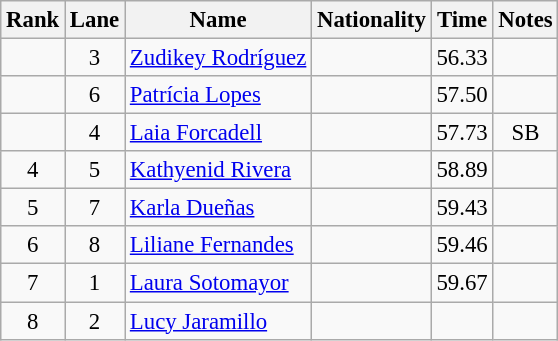<table class="wikitable sortable" style="text-align:center;font-size:95%">
<tr>
<th>Rank</th>
<th>Lane</th>
<th>Name</th>
<th>Nationality</th>
<th>Time</th>
<th>Notes</th>
</tr>
<tr>
<td></td>
<td>3</td>
<td align=left><a href='#'>Zudikey Rodríguez</a></td>
<td align=left></td>
<td>56.33</td>
<td></td>
</tr>
<tr>
<td></td>
<td>6</td>
<td align=left><a href='#'>Patrícia Lopes</a></td>
<td align=left></td>
<td>57.50</td>
<td></td>
</tr>
<tr>
<td></td>
<td>4</td>
<td align=left><a href='#'>Laia Forcadell</a></td>
<td align=left></td>
<td>57.73</td>
<td>SB</td>
</tr>
<tr>
<td>4</td>
<td>5</td>
<td align=left><a href='#'>Kathyenid Rivera</a></td>
<td align=left></td>
<td>58.89</td>
<td></td>
</tr>
<tr>
<td>5</td>
<td>7</td>
<td align=left><a href='#'>Karla Dueñas</a></td>
<td align=left></td>
<td>59.43</td>
<td></td>
</tr>
<tr>
<td>6</td>
<td>8</td>
<td align=left><a href='#'>Liliane Fernandes</a></td>
<td align=left></td>
<td>59.46</td>
<td></td>
</tr>
<tr>
<td>7</td>
<td>1</td>
<td align=left><a href='#'>Laura Sotomayor</a></td>
<td align=left></td>
<td>59.67</td>
<td></td>
</tr>
<tr>
<td>8</td>
<td>2</td>
<td align=left><a href='#'>Lucy Jaramillo</a></td>
<td align=left></td>
<td></td>
<td></td>
</tr>
</table>
